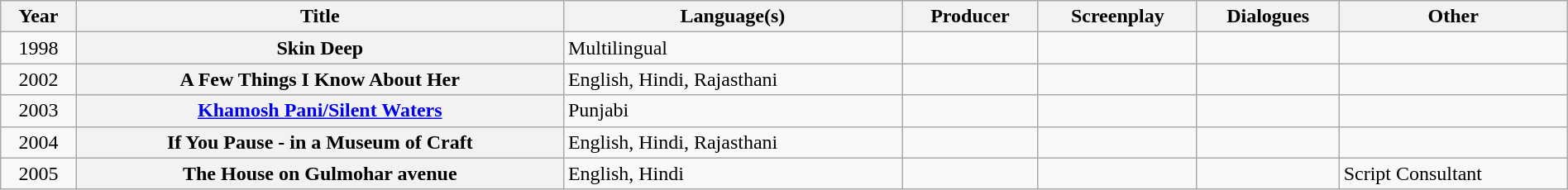<table class="wikitable plainrowheaders sortable" style="width:100%;">
<tr>
<th scope="col">Year</th>
<th scope="col">Title</th>
<th scope="col">Language(s)</th>
<th scope="col">Producer</th>
<th scope="col">Screenplay</th>
<th scope="col">Dialogues</th>
<th scope="col">Other</th>
</tr>
<tr>
<td style="text-align:center;">1998</td>
<th scope="row">Skin Deep</th>
<td>Multilingual</td>
<td></td>
<td></td>
<td></td>
<td></td>
</tr>
<tr>
<td style="text-align:center;">2002</td>
<th scope="row">A Few Things I Know About Her</th>
<td>English, Hindi, Rajasthani</td>
<td></td>
<td></td>
<td></td>
<td></td>
</tr>
<tr>
<td style="text-align:center;">2003</td>
<th scope="row"><a href='#'>Khamosh Pani/Silent Waters</a></th>
<td>Punjabi</td>
<td></td>
<td></td>
<td></td>
<td></td>
</tr>
<tr>
<td style="text-align:center;">2004</td>
<th scope="row">If You Pause - in a Museum of Craft</th>
<td>English, Hindi, Rajasthani</td>
<td></td>
<td></td>
<td></td>
<td></td>
</tr>
<tr>
<td style="text-align:center;">2005</td>
<th scope="row">The House on Gulmohar avenue</th>
<td>English, Hindi</td>
<td></td>
<td></td>
<td></td>
<td>Script Consultant</td>
</tr>
</table>
